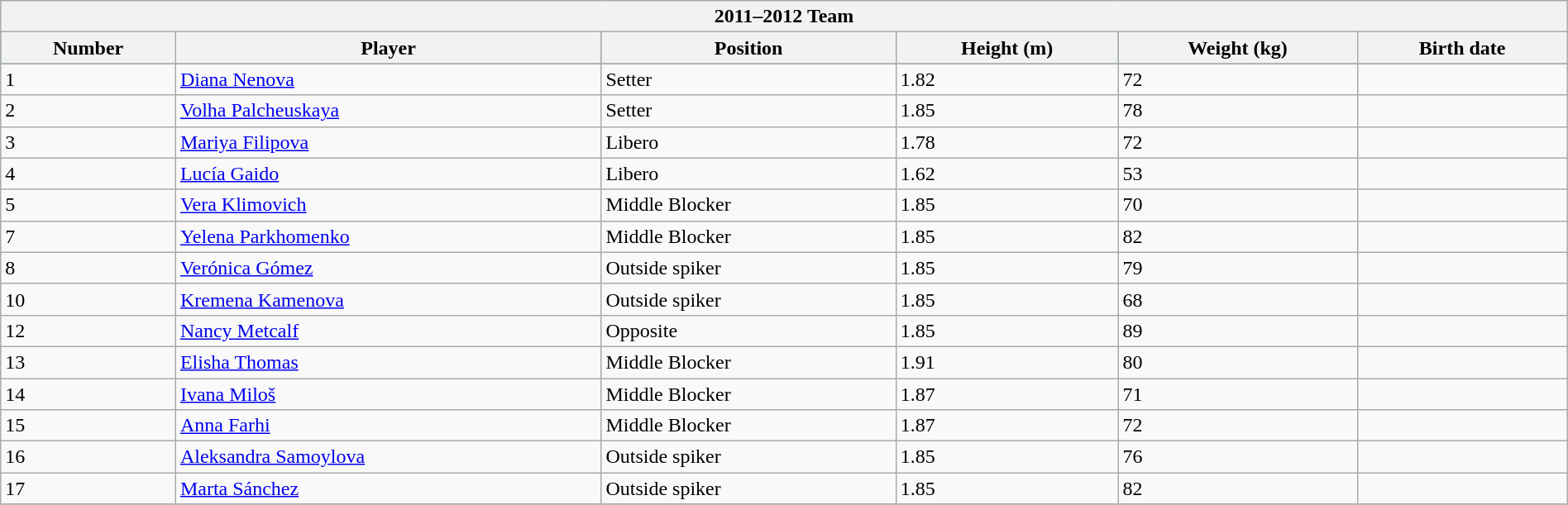<table class="wikitable collapsible collapsed" style="font-size:100%; width:100%;">
<tr>
<th colspan="6"><strong>2011–2012 Team</strong> </th>
</tr>
<tr bgcolor="#009900">
<th>Number</th>
<th>Player</th>
<th>Position</th>
<th>Height (m)</th>
<th>Weight (kg)</th>
<th>Birth date</th>
</tr>
<tr>
<td>1</td>
<td> <a href='#'>Diana Nenova</a></td>
<td>Setter</td>
<td>1.82</td>
<td>72</td>
<td></td>
</tr>
<tr>
<td>2</td>
<td> <a href='#'>Volha Palcheuskaya</a></td>
<td>Setter</td>
<td>1.85</td>
<td>78</td>
<td></td>
</tr>
<tr>
<td>3</td>
<td> <a href='#'>Mariya Filipova</a></td>
<td>Libero</td>
<td>1.78</td>
<td>72</td>
<td></td>
</tr>
<tr>
<td>4</td>
<td> <a href='#'>Lucía Gaido</a></td>
<td>Libero</td>
<td>1.62</td>
<td>53</td>
<td></td>
</tr>
<tr>
<td>5</td>
<td> <a href='#'>Vera Klimovich</a></td>
<td>Middle Blocker</td>
<td>1.85</td>
<td>70</td>
<td></td>
</tr>
<tr>
<td>7</td>
<td> <a href='#'>Yelena Parkhomenko</a></td>
<td>Middle Blocker</td>
<td>1.85</td>
<td>82</td>
<td></td>
</tr>
<tr>
<td>8</td>
<td> <a href='#'>Verónica Gómez</a></td>
<td>Outside spiker</td>
<td>1.85</td>
<td>79</td>
<td></td>
</tr>
<tr>
<td>10</td>
<td> <a href='#'>Kremena Kamenova</a></td>
<td>Outside spiker</td>
<td>1.85</td>
<td>68</td>
<td></td>
</tr>
<tr>
<td>12</td>
<td> <a href='#'>Nancy Metcalf</a></td>
<td>Opposite</td>
<td>1.85</td>
<td>89</td>
<td></td>
</tr>
<tr>
<td>13</td>
<td> <a href='#'>Elisha Thomas</a></td>
<td>Middle Blocker</td>
<td>1.91</td>
<td>80</td>
<td></td>
</tr>
<tr>
<td>14</td>
<td> <a href='#'>Ivana Miloš</a></td>
<td>Middle Blocker</td>
<td>1.87</td>
<td>71</td>
<td></td>
</tr>
<tr>
<td>15</td>
<td> <a href='#'>Anna Farhi</a></td>
<td>Middle Blocker</td>
<td>1.87</td>
<td>72</td>
<td></td>
</tr>
<tr>
<td>16</td>
<td> <a href='#'>Aleksandra Samoylova</a></td>
<td>Outside spiker</td>
<td>1.85</td>
<td>76</td>
<td></td>
</tr>
<tr>
<td>17</td>
<td> <a href='#'>Marta Sánchez</a></td>
<td>Outside spiker</td>
<td>1.85</td>
<td>82</td>
<td></td>
</tr>
<tr>
</tr>
</table>
